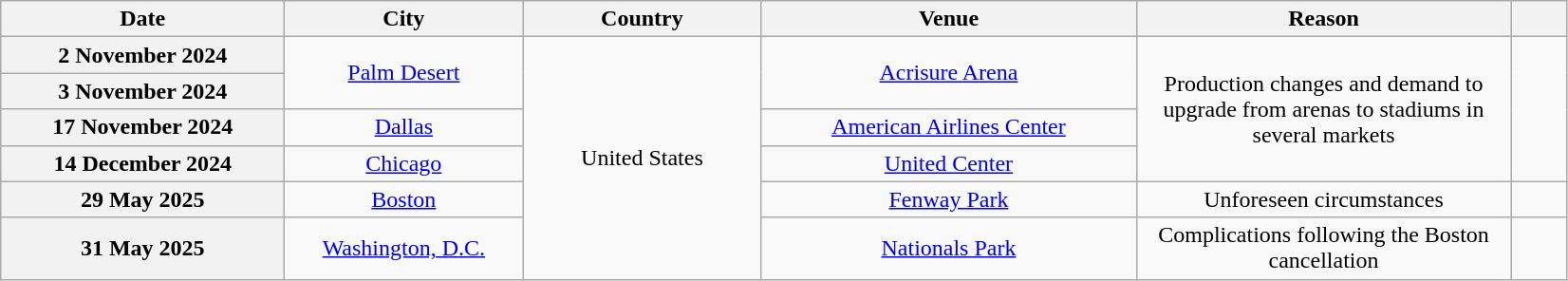<table class="wikitable plainrowheaders" style="text-align:center;">
<tr>
<th scope="col" style="width:12em;">Date</th>
<th scope="col" style="width:10em;">City</th>
<th scope="col" style="width:10em;">Country</th>
<th scope="col" style="width:16em;">Venue</th>
<th scope="col" style="width:16em;">Reason</th>
<th scope="col" style="width:2em;"></th>
</tr>
<tr>
<th scope="row" style="text-align:center;">2 November 2024</th>
<td rowspan="2"><a href='#'>Palm Desert</a></td>
<td rowspan="6">United States</td>
<td rowspan="2"><a href='#'>Acrisure Arena</a></td>
<td rowspan="4">Production changes and demand to upgrade from arenas to stadiums in several markets</td>
<td style="text-align:center;" rowspan="4"></td>
</tr>
<tr>
<th scope="row" style="text-align:center;">3 November 2024</th>
</tr>
<tr>
<th scope="row" style="text-align:center;">17 November 2024</th>
<td><a href='#'>Dallas</a></td>
<td><a href='#'>American Airlines Center</a></td>
</tr>
<tr>
<th scope="row" style="text-align:center;">14 December 2024</th>
<td><a href='#'>Chicago</a></td>
<td><a href='#'>United Center</a></td>
</tr>
<tr>
<th scope="row" style="text-align:center;">29 May 2025</th>
<td><a href='#'>Boston</a></td>
<td><a href='#'>Fenway Park</a></td>
<td>Unforeseen circumstances</td>
<td style="text-align:center;"></td>
</tr>
<tr>
<th scope="row" style="text-align:center;">31 May 2025</th>
<td><a href='#'>Washington, D.C.</a></td>
<td><a href='#'>Nationals Park</a></td>
<td>Complications following the Boston cancellation</td>
<td style="text-align:center;"></td>
</tr>
</table>
